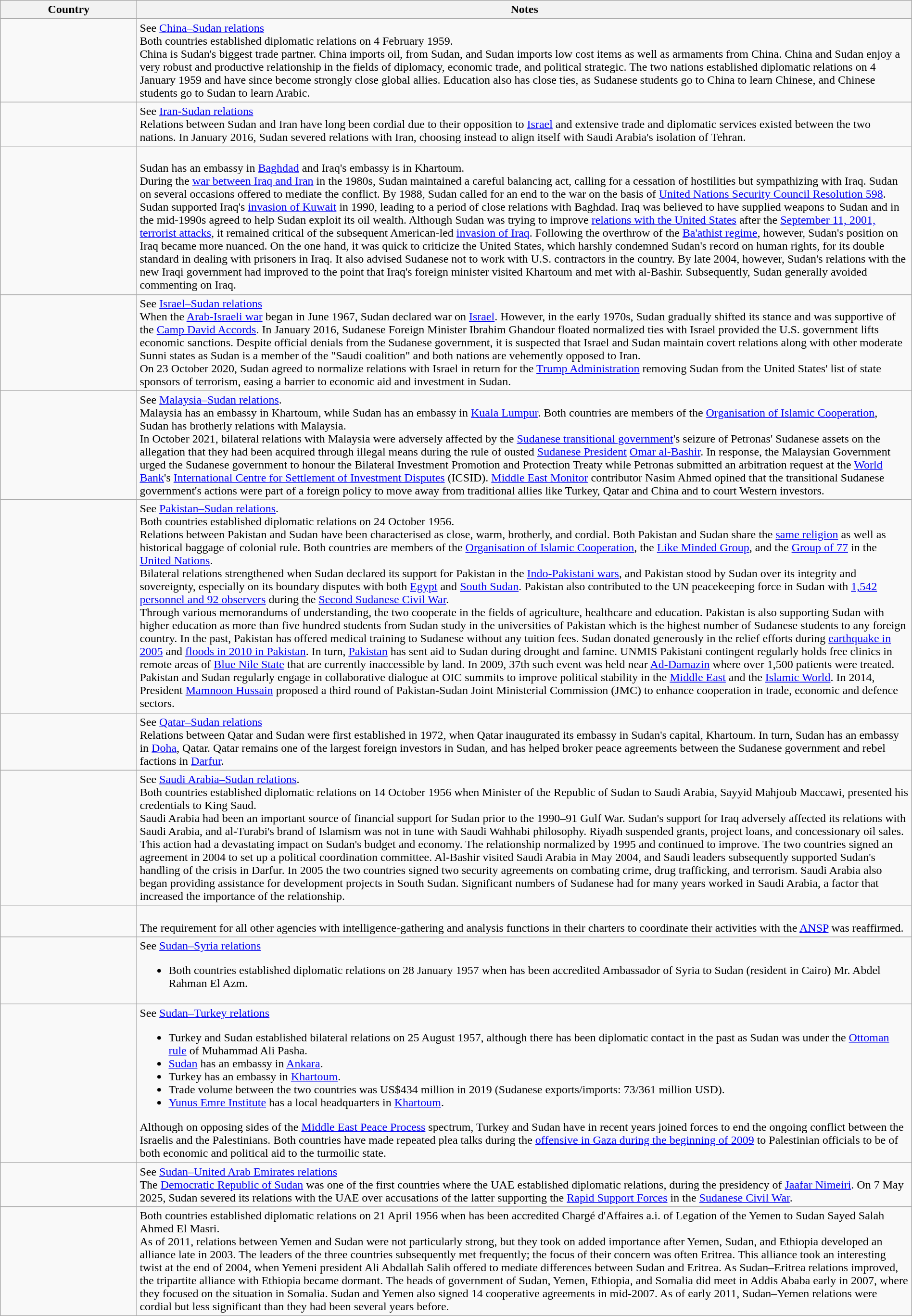<table class="wikitable sortable" style="width:100%; margin:auto;">
<tr>
<th style="width:15%;">Country</th>
<th>Notes</th>
</tr>
<tr valign="top">
<td></td>
<td>See <a href='#'>China–Sudan relations</a><br>Both countries established diplomatic relations on 4 February 1959.<br>China is Sudan's biggest trade partner. China imports oil, from Sudan, and Sudan imports low cost items as well as armaments from China. China and Sudan enjoy a very robust and productive relationship in the fields of diplomacy, economic trade, and political strategic. The two nations established diplomatic relations on 4 January 1959 and have since become strongly close global allies. Education also has close ties, as Sudanese students go to China to learn Chinese, and Chinese students go to Sudan to learn Arabic.</td>
</tr>
<tr valign="top">
<td></td>
<td>See <a href='#'>Iran-Sudan relations</a><br>Relations between Sudan and Iran have long been cordial due to their opposition to <a href='#'>Israel</a> and extensive trade and diplomatic services existed between the two nations. In January 2016, Sudan severed relations with Iran, choosing instead to align itself with Saudi Arabia's isolation of Tehran.</td>
</tr>
<tr valign="top">
<td></td>
<td><br>Sudan has an embassy in <a href='#'>Baghdad</a> and Iraq's embassy is in Khartoum.<br>During the <a href='#'>war between Iraq and Iran</a> in the 1980s, Sudan maintained a careful balancing act, calling for a cessation of hostilities but sympathizing with Iraq. Sudan on several occasions offered to mediate the conflict. By 1988, Sudan called for an end to the war on the basis of <a href='#'>United Nations Security Council Resolution 598</a>. Sudan supported Iraq's <a href='#'>invasion of Kuwait</a> in 1990, leading to a period of close relations with Baghdad. Iraq was believed to have supplied weapons to Sudan and in the mid-1990s agreed to help Sudan exploit its oil wealth. Although Sudan was trying to improve <a href='#'>relations with the United States</a> after the <a href='#'>September 11, 2001, terrorist attacks</a>, it remained critical of the subsequent American-led <a href='#'>invasion of Iraq</a>. Following the overthrow of the <a href='#'>Ba'athist regime</a>, however, Sudan's position on Iraq became more nuanced. On the one hand, it was quick to criticize the United States, which harshly condemned Sudan's record on human rights, for its double standard in dealing with prisoners in Iraq. It also advised Sudanese not to work with U.S. contractors in the country. By late 2004, however, Sudan's relations with the new Iraqi government had improved to the point that Iraq's foreign minister visited Khartoum and met with al-Bashir. Subsequently, Sudan generally avoided commenting on Iraq.</td>
</tr>
<tr valign="top">
<td></td>
<td>See <a href='#'>Israel–Sudan relations</a><br>When the <a href='#'>Arab-Israeli war</a> began in June 1967, Sudan declared war on <a href='#'>Israel</a>. However, in the early 1970s, Sudan gradually shifted its stance and was supportive of the <a href='#'>Camp David Accords</a>. In January 2016, Sudanese Foreign Minister Ibrahim Ghandour floated normalized ties with Israel provided the U.S. government lifts economic sanctions. Despite official denials from the Sudanese government, it is suspected that Israel and Sudan maintain covert relations along with other moderate Sunni states as Sudan is a member of the "Saudi coalition" and both nations are vehemently opposed to Iran.<br>On 23 October 2020, Sudan agreed to normalize relations with Israel in return for the <a href='#'>Trump Administration</a> removing Sudan from the United States' list of state sponsors of terrorism, easing a barrier to economic aid and investment in Sudan.</td>
</tr>
<tr valign="top">
<td></td>
<td>See <a href='#'>Malaysia–Sudan relations</a>.<br>Malaysia has an embassy in Khartoum, while Sudan has an embassy in <a href='#'>Kuala Lumpur</a>. Both countries are members of the <a href='#'>Organisation of Islamic Cooperation</a>, Sudan has brotherly relations with Malaysia.<br>In October 2021, bilateral relations with Malaysia were adversely affected by the <a href='#'>Sudanese transitional government</a>'s seizure of Petronas' Sudanese assets on the allegation that they had been acquired through illegal means during the rule of ousted <a href='#'>Sudanese President</a> <a href='#'>Omar al-Bashir</a>. In response, the Malaysian Government urged the Sudanese government to honour the Bilateral Investment Promotion and Protection Treaty while Petronas submitted an arbitration request at the <a href='#'>World Bank</a>'s <a href='#'>International Centre for Settlement of Investment Disputes</a> (ICSID). <a href='#'>Middle East Monitor</a> contributor Nasim Ahmed opined that the transitional Sudanese government's actions were part of a foreign policy to move away from traditional allies like Turkey, Qatar and China and to court Western investors.</td>
</tr>
<tr valign="top">
<td></td>
<td>See <a href='#'>Pakistan–Sudan relations</a>.<br>Both countries established diplomatic relations on 24 October 1956.<br>Relations between Pakistan and Sudan have been characterised as close, warm, brotherly, and cordial. Both Pakistan and Sudan share the <a href='#'>same religion</a> as well as historical baggage of colonial rule. Both countries are members of the <a href='#'>Organisation of Islamic Cooperation</a>, the <a href='#'>Like Minded Group</a>, and the <a href='#'>Group of 77</a> in the <a href='#'>United Nations</a>.<br>Bilateral relations strengthened when Sudan declared its support for Pakistan in the <a href='#'>Indo-Pakistani wars</a>, and Pakistan stood by Sudan over its integrity and sovereignty, especially on its boundary disputes with both <a href='#'>Egypt</a> and <a href='#'>South Sudan</a>. Pakistan also contributed to the UN peacekeeping force in Sudan with <a href='#'>1,542 personnel and 92 observers</a> during the <a href='#'>Second Sudanese Civil War</a>.<br>Through various memorandums of understanding, the two cooperate in the fields of agriculture, healthcare and education. Pakistan is also supporting Sudan with higher education as more than five hundred students from Sudan study in the universities of Pakistan which is the highest number of Sudanese students to any foreign country. In the past, Pakistan has offered medical training to Sudanese without any tuition fees. Sudan donated generously in the relief efforts during <a href='#'>earthquake in 2005</a> and <a href='#'>floods in 2010 in Pakistan</a>. In turn, <a href='#'>Pakistan</a> has sent aid to Sudan during drought and famine. UNMIS Pakistani contingent regularly holds free clinics in remote areas of <a href='#'>Blue Nile State</a> that are currently inaccessible by land. In 2009, 37th such event was held near <a href='#'>Ad-Damazin</a> where over 1,500 patients were treated.<br>Pakistan and Sudan regularly engage in collaborative dialogue at OIC summits to improve political stability in the <a href='#'>Middle East</a> and the <a href='#'>Islamic World</a>. In 2014, President <a href='#'>Mamnoon Hussain</a> proposed a third round of Pakistan-Sudan Joint Ministerial Commission (JMC) to enhance cooperation in trade, economic and defence sectors.</td>
</tr>
<tr valign="top">
<td></td>
<td>See <a href='#'>Qatar–Sudan relations</a><br>Relations between Qatar and Sudan were first established in 1972, when Qatar inaugurated its embassy in Sudan's capital, Khartoum. In turn, Sudan has an embassy in <a href='#'>Doha</a>, Qatar. Qatar remains one of the largest foreign investors in Sudan, and has helped broker peace agreements between the Sudanese government and rebel factions in <a href='#'>Darfur</a>.</td>
</tr>
<tr>
<td></td>
<td>See <a href='#'>Saudi Arabia–Sudan relations</a>.<br>Both countries established diplomatic relations on 14 October 1956 when Minister of the Republic of Sudan to Saudi Arabia, Sayyid Mahjoub Maccawi, presented his credentials to King Saud.<br>Saudi Arabia had been an important source of financial support for Sudan prior to the 1990–91 Gulf War. Sudan's support for Iraq adversely affected its relations with Saudi Arabia, and al-Turabi's brand of Islamism was not in tune with Saudi Wahhabi philosophy. Riyadh suspended grants, project loans, and concessionary oil sales. This action had a devastating impact on Sudan's budget and economy. The relationship normalized by 1995 and continued to improve. The two countries signed an agreement in 2004 to set up a political coordination committee. Al-Bashir visited Saudi Arabia in May 2004, and Saudi leaders subsequently supported Sudan's handling of the crisis in Darfur. In 2005 the two countries signed two security agreements on combating crime, drug trafficking, and terrorism. Saudi Arabia also began providing assistance for development projects in South Sudan. Significant numbers of Sudanese had for many years worked in Saudi Arabia, a factor that increased the importance of the relationship.</td>
</tr>
<tr valign="top">
<td></td>
<td><br>The requirement for all other agencies with intelligence-gathering and analysis functions in their charters to coordinate their activities with the <a href='#'>ANSP</a> was reaffirmed.</td>
</tr>
<tr>
<td></td>
<td>See <a href='#'>Sudan–Syria relations</a><br><ul><li>Both countries established diplomatic relations on 28 January 1957 when has been accredited Ambassador of Syria to Sudan (resident in Cairo) Mr. Abdel Rahman El Azm.</li></ul></td>
</tr>
<tr valign="top">
<td></td>
<td>See <a href='#'>Sudan–Turkey relations</a><br><ul><li>Turkey and Sudan established bilateral relations on 25 August 1957, although there has been diplomatic contact in the past as Sudan was under the <a href='#'>Ottoman rule</a> of Muhammad Ali Pasha.</li><li><a href='#'>Sudan</a> has an embassy in <a href='#'>Ankara</a>.</li><li>Turkey has an embassy in <a href='#'>Khartoum</a>.</li><li>Trade volume between the two countries was US$434 million in 2019 (Sudanese exports/imports: 73/361 million USD).</li><li><a href='#'>Yunus Emre Institute</a> has a local headquarters in <a href='#'>Khartoum</a>.</li></ul>Although on opposing sides of the <a href='#'>Middle East Peace Process</a> spectrum, Turkey and Sudan have in recent years joined forces to end the ongoing conflict between the Israelis and the Palestinians. Both countries have made repeated plea talks during the <a href='#'>offensive in Gaza during the beginning of 2009</a> to Palestinian officials to be of both economic and political aid to the turmoilic state.</td>
</tr>
<tr valign="top">
<td></td>
<td>See <a href='#'>Sudan–United Arab Emirates relations</a><br>The <a href='#'>Democratic Republic of Sudan</a> was one of the first countries where the UAE established diplomatic relations, during the presidency of <a href='#'>Jaafar Nimeiri</a>. On 7 May 2025, Sudan severed its relations with the UAE over accusations of the latter supporting the <a href='#'>Rapid Support Forces</a> in the <a href='#'>Sudanese Civil War</a>.</td>
</tr>
<tr>
<td></td>
<td>Both countries established diplomatic relations on 21 April 1956 when has been accredited Chargé d'Affaires a.i. of Legation of the Yemen to Sudan Sayed Salah Ahmed El Masri.<br>As of 2011, relations between Yemen and Sudan were not particularly strong, but they took on added importance after Yemen, Sudan, and Ethiopia developed an alliance late in 2003. The leaders of the three countries subsequently met frequently; the focus of their concern was often Eritrea. This alliance took an interesting twist at the end of 2004, when Yemeni president Ali Abdallah Salih offered to mediate differences between Sudan and Eritrea. As Sudan–Eritrea relations improved, the tripartite alliance with Ethiopia became dormant. The heads of government of Sudan, Yemen, Ethiopia, and Somalia did meet in Addis Ababa early in 2007, where they focused on the situation in Somalia. Sudan and Yemen also signed 14 cooperative agreements in mid-2007. As of early 2011, Sudan–Yemen relations were cordial but less significant than they had been several years before.</td>
</tr>
</table>
